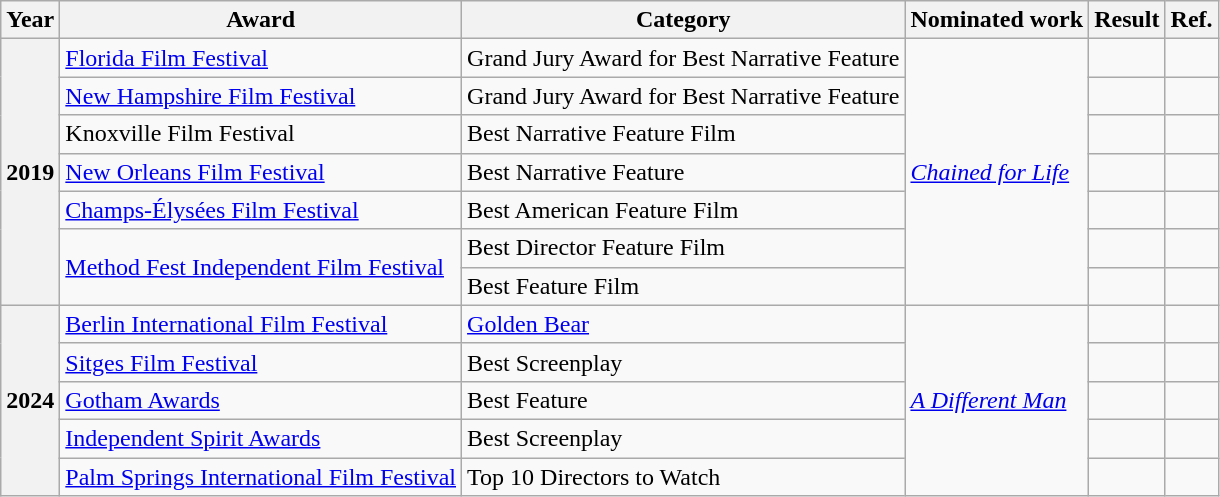<table class="wikitable sortable plainrowheaders">
<tr>
<th scope="col">Year</th>
<th scope="col">Award</th>
<th scope="col">Category</th>
<th scope="col">Nominated work</th>
<th scope="col">Result</th>
<th scope="col">Ref.</th>
</tr>
<tr>
<th scope="row" rowspan="7">2019</th>
<td><a href='#'>Florida Film Festival</a></td>
<td>Grand Jury Award for Best Narrative Feature</td>
<td rowspan="7"><em><a href='#'>Chained for Life</a></em></td>
<td></td>
<td align="center"></td>
</tr>
<tr>
<td><a href='#'>New Hampshire Film Festival</a></td>
<td>Grand Jury Award for Best Narrative Feature</td>
<td></td>
<td align="center"></td>
</tr>
<tr>
<td>Knoxville Film Festival</td>
<td>Best Narrative Feature Film</td>
<td></td>
<td align="center"></td>
</tr>
<tr>
<td><a href='#'>New Orleans Film Festival</a></td>
<td>Best Narrative Feature</td>
<td></td>
<td align="center"></td>
</tr>
<tr>
<td><a href='#'>Champs-Élysées Film Festival</a></td>
<td>Best American Feature Film</td>
<td></td>
<td align="center"></td>
</tr>
<tr>
<td rowspan="2"><a href='#'>Method Fest Independent Film Festival</a></td>
<td>Best Director Feature Film</td>
<td></td>
<td align="center"></td>
</tr>
<tr>
<td>Best Feature Film</td>
<td></td>
<td align="center"></td>
</tr>
<tr>
<th scope="row" rowspan="5">2024</th>
<td><a href='#'>Berlin International Film Festival</a></td>
<td><a href='#'>Golden Bear</a></td>
<td rowspan="5"><em><a href='#'>A Different Man</a></em></td>
<td></td>
<td align="center"></td>
</tr>
<tr>
<td><a href='#'>Sitges Film Festival</a></td>
<td>Best Screenplay</td>
<td></td>
<td align="center"></td>
</tr>
<tr>
<td><a href='#'>Gotham Awards</a></td>
<td>Best Feature</td>
<td></td>
<td align="center"></td>
</tr>
<tr>
<td><a href='#'>Independent Spirit Awards</a></td>
<td>Best Screenplay</td>
<td></td>
</tr>
<tr>
<td><a href='#'>Palm Springs International Film Festival</a></td>
<td>Top 10 Directors to Watch</td>
<td></td>
<td align="center"></td>
</tr>
</table>
